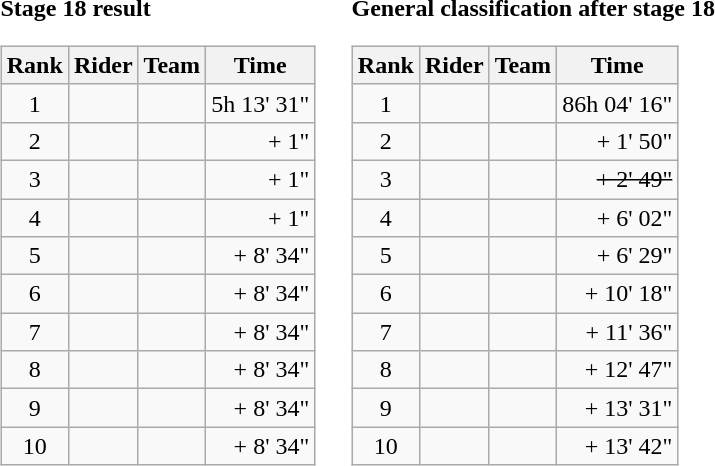<table>
<tr>
<td><strong>Stage 18 result</strong><br><table class="wikitable">
<tr>
<th>Rank</th>
<th>Rider</th>
<th>Team</th>
<th>Time</th>
</tr>
<tr>
<td style="text-align:center;">1</td>
<td></td>
<td></td>
<td style="text-align:right;">5h 13' 31"</td>
</tr>
<tr>
<td style="text-align:center;">2</td>
<td></td>
<td></td>
<td style="text-align:right;">+ 1"</td>
</tr>
<tr>
<td style="text-align:center;">3</td>
<td></td>
<td></td>
<td style="text-align:right;">+ 1"</td>
</tr>
<tr>
<td style="text-align:center;">4</td>
<td></td>
<td></td>
<td style="text-align:right;">+ 1"</td>
</tr>
<tr>
<td style="text-align:center;">5</td>
<td> </td>
<td></td>
<td style="text-align:right;">+ 8' 34"</td>
</tr>
<tr>
<td style="text-align:center;">6</td>
<td></td>
<td></td>
<td style="text-align:right;">+ 8' 34"</td>
</tr>
<tr>
<td style="text-align:center;">7</td>
<td></td>
<td></td>
<td style="text-align:right;">+ 8' 34"</td>
</tr>
<tr>
<td style="text-align:center;">8</td>
<td></td>
<td></td>
<td style="text-align:right;">+ 8' 34"</td>
</tr>
<tr>
<td style="text-align:center;">9</td>
<td></td>
<td></td>
<td style="text-align:right;">+ 8' 34"</td>
</tr>
<tr>
<td style="text-align:center;">10</td>
<td></td>
<td></td>
<td style="text-align:right;">+ 8' 34"</td>
</tr>
</table>
</td>
<td></td>
<td><strong>General classification after stage 18</strong><br><table class="wikitable">
<tr>
<th>Rank</th>
<th>Rider</th>
<th>Team</th>
<th>Time</th>
</tr>
<tr>
<td style="text-align:center;">1</td>
<td>  </td>
<td></td>
<td style="text-align:right;">86h 04' 16"</td>
</tr>
<tr>
<td style="text-align:center;">2</td>
<td></td>
<td></td>
<td style="text-align:right;">+ 1' 50"</td>
</tr>
<tr>
<td style="text-align:center;">3</td>
<td><s></s></td>
<td><s></s></td>
<td style="text-align:right;"><s>+ 2' 49"</s></td>
</tr>
<tr>
<td style="text-align:center;">4</td>
<td></td>
<td></td>
<td style="text-align:right;">+ 6' 02"</td>
</tr>
<tr>
<td style="text-align:center;">5</td>
<td></td>
<td></td>
<td style="text-align:right;">+ 6' 29"</td>
</tr>
<tr>
<td style="text-align:center;">6</td>
<td></td>
<td></td>
<td style="text-align:right;">+ 10' 18"</td>
</tr>
<tr>
<td style="text-align:center;">7</td>
<td></td>
<td></td>
<td style="text-align:right;">+ 11' 36"</td>
</tr>
<tr>
<td style="text-align:center;">8</td>
<td></td>
<td></td>
<td style="text-align:right;">+ 12' 47"</td>
</tr>
<tr>
<td style="text-align:center;">9</td>
<td> </td>
<td></td>
<td style="text-align:right;">+ 13' 31"</td>
</tr>
<tr>
<td style="text-align:center;">10</td>
<td></td>
<td></td>
<td style="text-align:right;">+ 13' 42"</td>
</tr>
</table>
</td>
</tr>
</table>
